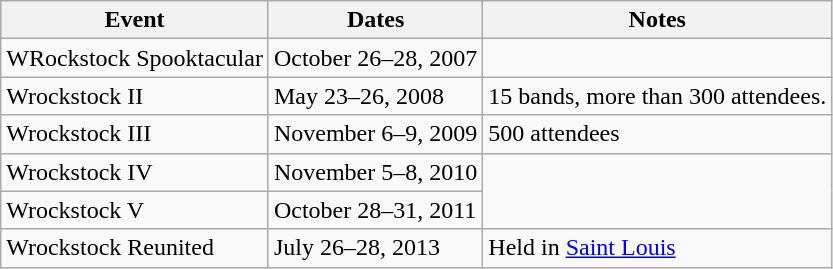<table class="wikitable">
<tr>
<th>Event</th>
<th>Dates</th>
<th>Notes</th>
</tr>
<tr>
<td>WRockstock Spooktacular</td>
<td>October 26–28, 2007</td>
</tr>
<tr>
<td>Wrockstock II</td>
<td>May 23–26, 2008</td>
<td>15 bands, more than 300 attendees.</td>
</tr>
<tr>
<td>Wrockstock III</td>
<td>November 6–9, 2009</td>
<td>500 attendees</td>
</tr>
<tr>
<td>Wrockstock IV</td>
<td>November 5–8, 2010</td>
</tr>
<tr>
<td>Wrockstock V</td>
<td>October 28–31, 2011</td>
</tr>
<tr>
<td>Wrockstock Reunited</td>
<td>July 26–28, 2013</td>
<td>Held in <a href='#'>Saint Louis</a></td>
</tr>
</table>
